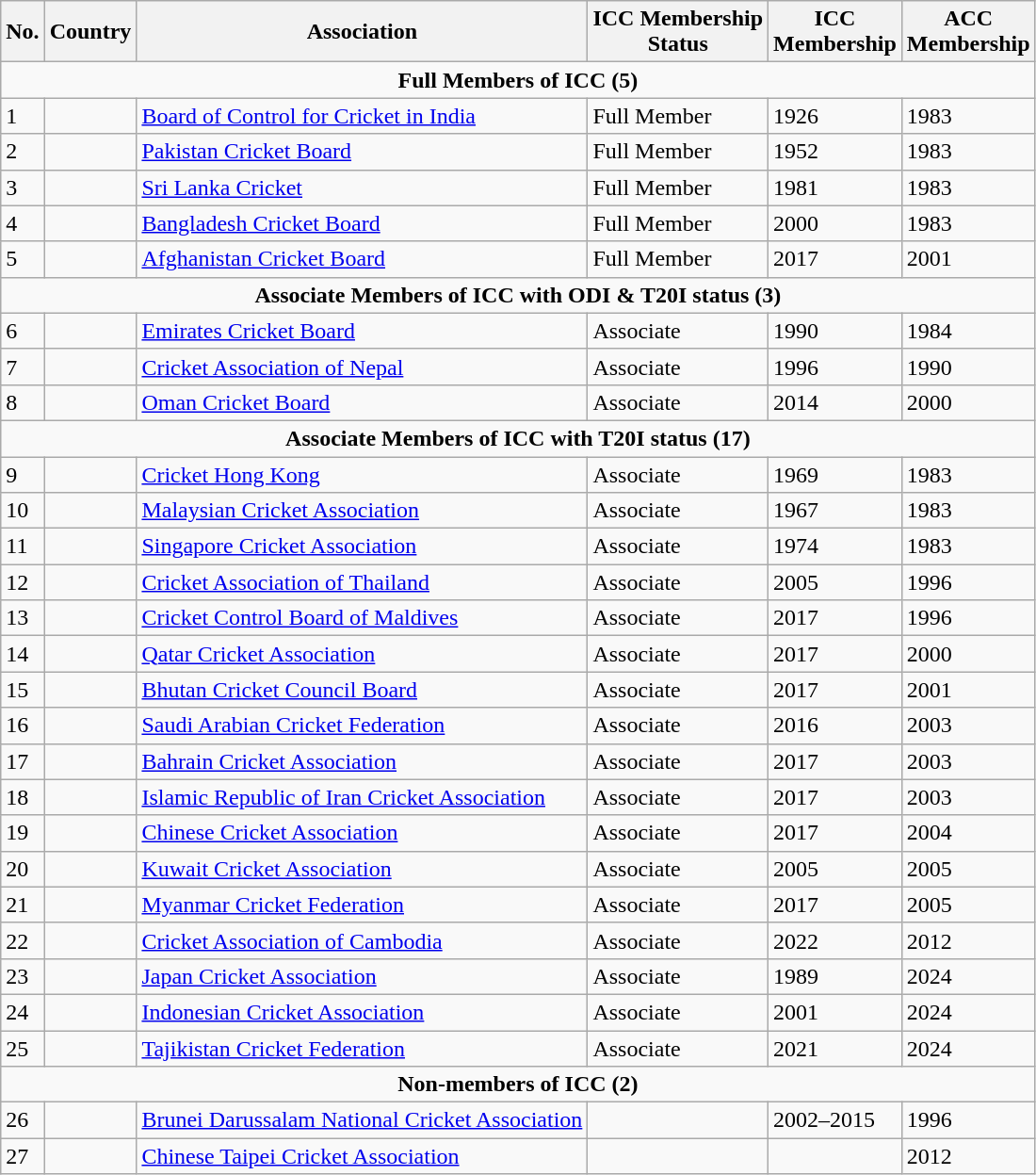<table class="wikitable sortable">
<tr>
<th>No.</th>
<th>Country</th>
<th>Association</th>
<th>ICC Membership<br>Status</th>
<th>ICC<br>Membership</th>
<th>ACC<br>Membership</th>
</tr>
<tr>
<td colspan="6" style="text-align: center;"><strong>Full Members of ICC (5)</strong></td>
</tr>
<tr>
<td>1</td>
<td></td>
<td><a href='#'>Board of Control for Cricket in India</a></td>
<td>Full Member</td>
<td>1926</td>
<td>1983</td>
</tr>
<tr>
<td>2</td>
<td></td>
<td><a href='#'>Pakistan Cricket Board</a></td>
<td>Full Member</td>
<td>1952</td>
<td>1983</td>
</tr>
<tr>
<td>3</td>
<td></td>
<td><a href='#'>Sri Lanka Cricket</a></td>
<td>Full Member</td>
<td>1981</td>
<td>1983</td>
</tr>
<tr>
<td>4</td>
<td></td>
<td><a href='#'>Bangladesh Cricket Board</a></td>
<td>Full Member</td>
<td>2000</td>
<td>1983</td>
</tr>
<tr>
<td>5</td>
<td></td>
<td><a href='#'>Afghanistan Cricket Board</a></td>
<td>Full Member</td>
<td>2017</td>
<td>2001</td>
</tr>
<tr>
<td colspan="6" style="text-align: center;"><strong>Associate Members of ICC with ODI & T20I status (3)</strong></td>
</tr>
<tr>
<td>6</td>
<td></td>
<td><a href='#'>Emirates Cricket Board</a></td>
<td>Associate</td>
<td>1990</td>
<td>1984</td>
</tr>
<tr>
<td>7</td>
<td></td>
<td><a href='#'>Cricket Association of Nepal</a></td>
<td>Associate</td>
<td>1996</td>
<td>1990</td>
</tr>
<tr>
<td>8</td>
<td></td>
<td><a href='#'>Oman Cricket Board</a></td>
<td>Associate</td>
<td>2014</td>
<td>2000</td>
</tr>
<tr>
<td colspan="6" style="text-align: center;"><strong>Associate Members of ICC with T20I status (17)</strong></td>
</tr>
<tr>
<td>9</td>
<td></td>
<td><a href='#'>Cricket Hong Kong</a></td>
<td>Associate</td>
<td>1969</td>
<td>1983</td>
</tr>
<tr>
<td>10</td>
<td></td>
<td><a href='#'>Malaysian Cricket Association</a></td>
<td>Associate</td>
<td>1967</td>
<td>1983</td>
</tr>
<tr>
<td>11</td>
<td></td>
<td><a href='#'>Singapore Cricket Association</a></td>
<td>Associate</td>
<td>1974</td>
<td>1983</td>
</tr>
<tr>
<td>12</td>
<td></td>
<td><a href='#'>Cricket Association of Thailand</a></td>
<td>Associate</td>
<td>2005</td>
<td>1996</td>
</tr>
<tr>
<td>13</td>
<td></td>
<td><a href='#'>Cricket Control Board of Maldives</a></td>
<td>Associate</td>
<td>2017</td>
<td>1996</td>
</tr>
<tr>
<td>14</td>
<td></td>
<td><a href='#'>Qatar Cricket Association</a></td>
<td>Associate</td>
<td>2017</td>
<td>2000</td>
</tr>
<tr>
<td>15</td>
<td></td>
<td><a href='#'>Bhutan Cricket Council Board</a></td>
<td>Associate</td>
<td>2017</td>
<td>2001</td>
</tr>
<tr>
<td>16</td>
<td></td>
<td><a href='#'>Saudi Arabian Cricket Federation</a></td>
<td>Associate</td>
<td>2016</td>
<td>2003</td>
</tr>
<tr>
<td>17</td>
<td></td>
<td><a href='#'>Bahrain Cricket Association</a></td>
<td>Associate</td>
<td>2017</td>
<td>2003</td>
</tr>
<tr>
<td>18</td>
<td></td>
<td><a href='#'>Islamic Republic of Iran Cricket Association</a></td>
<td>Associate</td>
<td>2017</td>
<td>2003</td>
</tr>
<tr>
<td>19</td>
<td></td>
<td><a href='#'>Chinese Cricket Association</a></td>
<td>Associate</td>
<td>2017</td>
<td>2004</td>
</tr>
<tr>
<td>20</td>
<td></td>
<td><a href='#'>Kuwait Cricket Association</a></td>
<td>Associate</td>
<td>2005</td>
<td>2005</td>
</tr>
<tr>
<td>21</td>
<td></td>
<td><a href='#'>Myanmar Cricket Federation</a></td>
<td>Associate</td>
<td>2017</td>
<td>2005</td>
</tr>
<tr>
<td>22</td>
<td></td>
<td><a href='#'>Cricket Association of Cambodia</a></td>
<td>Associate</td>
<td>2022</td>
<td>2012</td>
</tr>
<tr>
<td>23</td>
<td></td>
<td><a href='#'>Japan Cricket Association</a></td>
<td>Associate</td>
<td>1989</td>
<td>2024</td>
</tr>
<tr>
<td>24</td>
<td></td>
<td><a href='#'>Indonesian Cricket Association</a></td>
<td>Associate</td>
<td>2001</td>
<td>2024</td>
</tr>
<tr>
<td>25</td>
<td></td>
<td><a href='#'>Tajikistan Cricket Federation</a></td>
<td>Associate</td>
<td>2021</td>
<td>2024</td>
</tr>
<tr>
<td colspan="6" style="text-align: center;"><strong>Non-members of ICC (2)</strong></td>
</tr>
<tr>
<td>26</td>
<td></td>
<td><a href='#'>Brunei Darussalam National Cricket Association</a></td>
<td></td>
<td>2002–2015</td>
<td>1996</td>
</tr>
<tr>
<td>27</td>
<td></td>
<td><a href='#'>Chinese Taipei Cricket Association</a></td>
<td></td>
<td></td>
<td>2012</td>
</tr>
</table>
